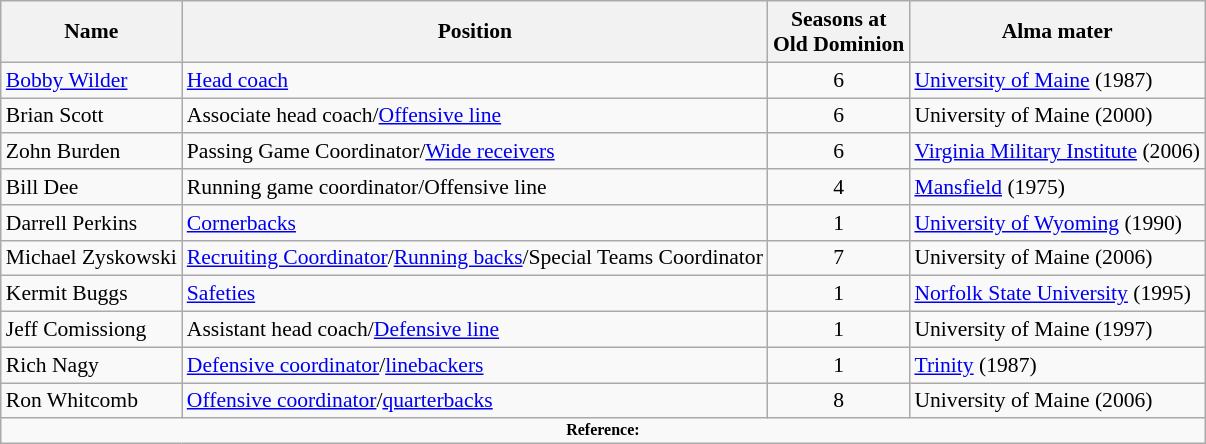<table class="wikitable" border="1" style="font-size:90%;">
<tr>
<th>Name</th>
<th>Position</th>
<th>Seasons at<br>Old Dominion</th>
<th>Alma mater</th>
</tr>
<tr>
<td><a href='#'>Bobby Wilder</a></td>
<td><a href='#'>Head coach</a></td>
<td align=center>6</td>
<td><a href='#'>University of Maine</a> (1987)</td>
</tr>
<tr>
<td>Brian Scott</td>
<td>Associate head coach/<a href='#'>Offensive line</a></td>
<td align=center>6</td>
<td>University of Maine (2000)</td>
</tr>
<tr>
<td>Zohn Burden</td>
<td>Passing Game Coordinator/<a href='#'>Wide receivers</a></td>
<td align=center>6</td>
<td><a href='#'>Virginia Military Institute</a> (2006)</td>
</tr>
<tr>
<td>Bill Dee</td>
<td>Running game coordinator/Offensive line</td>
<td align=center>4</td>
<td><a href='#'>Mansfield</a> (1975)</td>
</tr>
<tr>
<td>Darrell Perkins</td>
<td><a href='#'>Cornerbacks</a></td>
<td align=center>1</td>
<td><a href='#'>University of Wyoming</a> (1990)</td>
</tr>
<tr>
<td>Michael Zyskowski</td>
<td><a href='#'>Recruiting Coordinator</a>/<a href='#'>Running backs</a>/Special Teams Coordinator</td>
<td align=center>7</td>
<td>University of Maine (2006)</td>
</tr>
<tr>
<td>Kermit Buggs</td>
<td><a href='#'>Safeties</a></td>
<td align=center>1</td>
<td><a href='#'>Norfolk State University</a> (1995)</td>
</tr>
<tr>
<td>Jeff Comissiong</td>
<td>Assistant head coach/<a href='#'>Defensive line</a></td>
<td align=center>1</td>
<td>University of Maine (1997)</td>
</tr>
<tr>
<td>Rich Nagy</td>
<td><a href='#'>Defensive coordinator</a>/<a href='#'>linebackers</a></td>
<td align=center>1</td>
<td><a href='#'>Trinity</a> (1987)</td>
</tr>
<tr>
<td>Ron Whitcomb</td>
<td><a href='#'>Offensive coordinator</a>/<a href='#'>quarterbacks</a></td>
<td align=center>8</td>
<td>University of Maine (2006)</td>
</tr>
<tr>
<td colspan="4" style="font-size: 8pt" align="center"><strong>Reference:</strong></td>
</tr>
</table>
